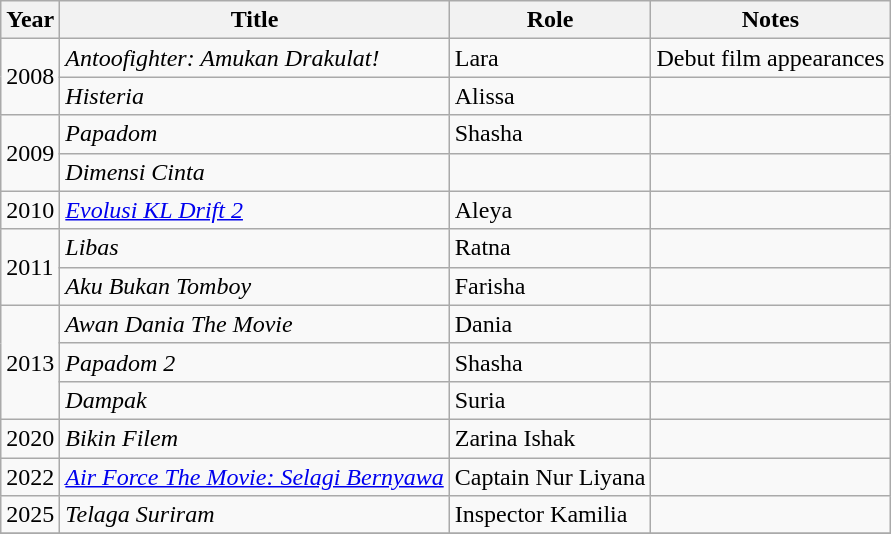<table class="wikitable">
<tr>
<th>Year</th>
<th>Title</th>
<th>Role</th>
<th>Notes</th>
</tr>
<tr>
<td rowspan="2">2008</td>
<td><em>Antoofighter: Amukan Drakulat!</em></td>
<td>Lara</td>
<td>Debut film appearances</td>
</tr>
<tr>
<td><em>Histeria</em></td>
<td>Alissa</td>
<td></td>
</tr>
<tr>
<td rowspan="2">2009</td>
<td><em>Papadom</em></td>
<td>Shasha</td>
<td></td>
</tr>
<tr>
<td><em>Dimensi Cinta</em></td>
<td></td>
<td></td>
</tr>
<tr>
<td>2010</td>
<td><em><a href='#'>Evolusi KL Drift 2</a></em></td>
<td>Aleya</td>
<td></td>
</tr>
<tr>
<td rowspan="2">2011</td>
<td><em>Libas</em></td>
<td>Ratna</td>
<td></td>
</tr>
<tr>
<td><em>Aku Bukan Tomboy</em></td>
<td>Farisha</td>
<td></td>
</tr>
<tr>
<td rowspan="3">2013</td>
<td><em>Awan Dania The Movie</em></td>
<td>Dania</td>
<td></td>
</tr>
<tr>
<td><em>Papadom 2</em></td>
<td>Shasha</td>
<td></td>
</tr>
<tr>
<td><em>Dampak</em></td>
<td>Suria</td>
<td></td>
</tr>
<tr>
<td>2020</td>
<td><em>Bikin Filem</em></td>
<td>Zarina Ishak</td>
<td></td>
</tr>
<tr>
<td>2022</td>
<td><em><a href='#'>Air Force The Movie: Selagi Bernyawa</a></em></td>
<td>Captain Nur Liyana</td>
<td></td>
</tr>
<tr>
<td>2025</td>
<td><em>Telaga Suriram</em></td>
<td>Inspector Kamilia</td>
<td></td>
</tr>
<tr>
</tr>
</table>
